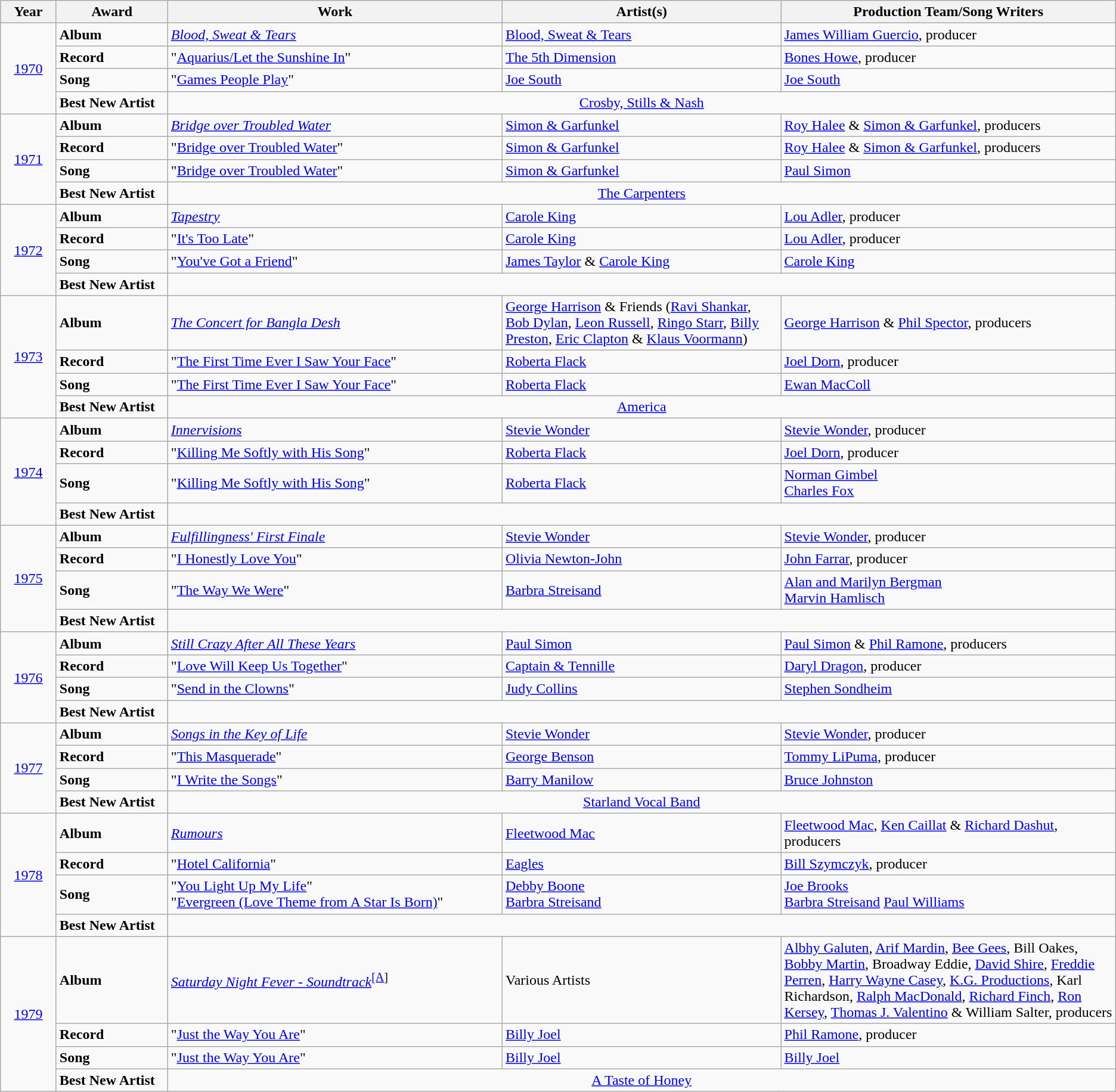<table class="wikitable">
<tr>
<th width="5%">Year</th>
<th width="10%">Award</th>
<th width="30%">Work</th>
<th width="25%">Artist(s)</th>
<th width="30%">Production Team/Song Writers</th>
</tr>
<tr>
<td rowspan="4" style="text-align:center;"><a href='#'>1970</a><br></td>
<td><strong>Album</strong></td>
<td><em><a href='#'>Blood, Sweat & Tears</a></em></td>
<td><a href='#'>Blood, Sweat & Tears</a></td>
<td><a href='#'>James William Guercio</a>, producer</td>
</tr>
<tr>
<td><strong>Record</strong></td>
<td>"<a href='#'>Aquarius/Let the Sunshine In</a>"</td>
<td><a href='#'>The 5th Dimension</a></td>
<td><a href='#'>Bones Howe</a>, producer</td>
</tr>
<tr>
<td><strong>Song</strong></td>
<td>"<a href='#'>Games People Play</a>"</td>
<td><a href='#'>Joe South</a></td>
<td><a href='#'>Joe South</a></td>
</tr>
<tr>
<td><strong>Best New Artist</strong></td>
<td colspan="3" align="center"><a href='#'>Crosby, Stills & Nash</a></td>
</tr>
<tr>
<td rowspan="4" style="text-align:center;"><a href='#'>1971</a><br></td>
<td><strong>Album</strong></td>
<td><em><a href='#'>Bridge over Troubled Water</a></em></td>
<td><a href='#'>Simon & Garfunkel</a></td>
<td><a href='#'>Roy Halee</a> & <a href='#'>Simon & Garfunkel</a>, producers</td>
</tr>
<tr>
<td><strong>Record</strong></td>
<td>"<a href='#'>Bridge over Troubled Water</a>"</td>
<td><a href='#'>Simon & Garfunkel</a></td>
<td><a href='#'>Roy Halee</a> & <a href='#'>Simon & Garfunkel</a>, producers</td>
</tr>
<tr>
<td><strong>Song</strong></td>
<td>"<a href='#'>Bridge over Troubled Water</a>"</td>
<td><a href='#'>Simon & Garfunkel</a></td>
<td><a href='#'>Paul Simon</a></td>
</tr>
<tr>
<td><strong>Best New Artist</strong></td>
<td colspan="3" align="center"><a href='#'>The Carpenters</a></td>
</tr>
<tr>
<td rowspan="4" style="text-align:center;"><a href='#'>1972</a><br></td>
<td><strong>Album</strong></td>
<td><em><a href='#'>Tapestry</a></em></td>
<td><a href='#'>Carole King</a></td>
<td><a href='#'>Lou Adler</a>, producer</td>
</tr>
<tr>
<td><strong>Record</strong></td>
<td>"<a href='#'>It's Too Late</a>"</td>
<td><a href='#'>Carole King</a></td>
<td><a href='#'>Lou Adler</a>, producer</td>
</tr>
<tr>
<td><strong>Song</strong></td>
<td>"<a href='#'>You've Got a Friend</a>"</td>
<td><a href='#'>James Taylor</a> & <a href='#'>Carole King</a></td>
<td><a href='#'>Carole King</a></td>
</tr>
<tr>
<td><strong>Best New Artist</strong></td>
<td colspan="3" align="center"></td>
</tr>
<tr>
<td rowspan="4" style="text-align:center;"><a href='#'>1973</a><br></td>
<td><strong>Album</strong></td>
<td><em><a href='#'>The Concert for Bangla Desh</a></em></td>
<td><a href='#'>George Harrison</a> & Friends (<a href='#'>Ravi Shankar</a>, <a href='#'>Bob Dylan</a>, <a href='#'>Leon Russell</a>, <a href='#'>Ringo Starr</a>, <a href='#'>Billy Preston</a>, <a href='#'>Eric Clapton</a> & <a href='#'>Klaus Voormann</a>)</td>
<td><a href='#'>George Harrison</a> & <a href='#'>Phil Spector</a>, producers</td>
</tr>
<tr>
<td><strong>Record</strong></td>
<td>"<a href='#'>The First Time Ever I Saw Your Face</a>"</td>
<td><a href='#'>Roberta Flack</a></td>
<td><a href='#'>Joel Dorn</a>, producer</td>
</tr>
<tr>
<td><strong>Song</strong></td>
<td>"<a href='#'>The First Time Ever I Saw Your Face</a>"</td>
<td><a href='#'>Roberta Flack</a></td>
<td><a href='#'>Ewan MacColl</a></td>
</tr>
<tr>
<td><strong>Best New Artist</strong></td>
<td colspan="3" align="center"><a href='#'>America</a></td>
</tr>
<tr>
<td rowspan="4" style="text-align:center;"><a href='#'>1974</a><br></td>
<td><strong>Album</strong></td>
<td><em><a href='#'>Innervisions</a></em></td>
<td><a href='#'>Stevie Wonder</a></td>
<td><a href='#'>Stevie Wonder</a>, producer</td>
</tr>
<tr>
<td><strong>Record</strong></td>
<td>"<a href='#'>Killing Me Softly with His Song</a>"</td>
<td><a href='#'>Roberta Flack</a></td>
<td><a href='#'>Joel Dorn</a>, producer</td>
</tr>
<tr>
<td><strong>Song</strong></td>
<td>"<a href='#'>Killing Me Softly with His Song</a>"</td>
<td><a href='#'>Roberta Flack</a></td>
<td><a href='#'>Norman Gimbel</a><br><a href='#'>Charles Fox</a></td>
</tr>
<tr>
<td><strong>Best New Artist</strong></td>
<td colspan="3" align="center"></td>
</tr>
<tr>
<td rowspan="4" style="text-align:center;"><a href='#'>1975</a><br></td>
<td><strong>Album</strong></td>
<td><em><a href='#'>Fulfillingness' First Finale</a></em></td>
<td><a href='#'>Stevie Wonder</a></td>
<td><a href='#'>Stevie Wonder</a>, producer</td>
</tr>
<tr>
<td><strong>Record</strong></td>
<td>"<a href='#'>I Honestly Love You</a>"</td>
<td><a href='#'>Olivia Newton-John</a></td>
<td><a href='#'>John Farrar</a>, producer</td>
</tr>
<tr>
<td><strong>Song</strong></td>
<td>"<a href='#'>The Way We Were</a>"</td>
<td><a href='#'>Barbra Streisand</a></td>
<td><a href='#'>Alan and Marilyn Bergman</a><br><a href='#'>Marvin Hamlisch</a></td>
</tr>
<tr>
<td><strong>Best New Artist</strong></td>
<td colspan="3" align="center"></td>
</tr>
<tr>
<td rowspan="4" style="text-align:center;"><a href='#'>1976</a><br></td>
<td><strong>Album</strong></td>
<td><em><a href='#'>Still Crazy After All These Years</a></em></td>
<td><a href='#'>Paul Simon</a></td>
<td><a href='#'>Paul Simon</a> & <a href='#'>Phil Ramone</a>, producers</td>
</tr>
<tr>
<td><strong>Record</strong></td>
<td>"<a href='#'>Love Will Keep Us Together</a>"</td>
<td><a href='#'>Captain & Tennille</a></td>
<td><a href='#'>Daryl Dragon</a>, producer</td>
</tr>
<tr>
<td><strong>Song</strong></td>
<td>"<a href='#'>Send in the Clowns</a>"</td>
<td><a href='#'>Judy Collins</a></td>
<td><a href='#'>Stephen Sondheim</a></td>
</tr>
<tr>
<td><strong>Best New Artist</strong></td>
<td colspan="3" align="center"></td>
</tr>
<tr>
<td rowspan="4" style="text-align:center;"><a href='#'>1977</a><br></td>
<td><strong>Album</strong></td>
<td><em><a href='#'>Songs in the Key of Life</a></em></td>
<td><a href='#'>Stevie Wonder</a></td>
<td><a href='#'>Stevie Wonder</a>, producer</td>
</tr>
<tr>
<td><strong>Record</strong></td>
<td>"<a href='#'>This Masquerade</a>"</td>
<td><a href='#'>George Benson</a></td>
<td><a href='#'>Tommy LiPuma</a>, producer</td>
</tr>
<tr>
<td><strong>Song</strong></td>
<td>"<a href='#'>I Write the Songs</a>"</td>
<td><a href='#'>Barry Manilow</a></td>
<td><a href='#'>Bruce Johnston</a></td>
</tr>
<tr>
<td><strong>Best New Artist</strong></td>
<td colspan="3" align="center"><a href='#'>Starland Vocal Band</a></td>
</tr>
<tr>
<td rowspan="4" style="text-align:center;"><a href='#'>1978</a><br></td>
<td><strong>Album</strong></td>
<td><em><a href='#'>Rumours</a></em></td>
<td><a href='#'>Fleetwood Mac</a></td>
<td><a href='#'>Fleetwood Mac</a>, <a href='#'>Ken Caillat</a> & <a href='#'>Richard Dashut</a>, producers</td>
</tr>
<tr>
<td><strong>Record</strong></td>
<td>"<a href='#'>Hotel California</a>"</td>
<td><a href='#'>Eagles</a></td>
<td><a href='#'>Bill Szymczyk</a>, producer</td>
</tr>
<tr>
<td><strong>Song</strong></td>
<td>"<a href='#'>You Light Up My Life</a>"<br>"<a href='#'>Evergreen (Love Theme from A Star Is Born)</a>"</td>
<td><a href='#'>Debby Boone</a><br><a href='#'>Barbra Streisand</a></td>
<td><a href='#'>Joe Brooks</a><br><a href='#'>Barbra Streisand</a> <a href='#'>Paul Williams</a></td>
</tr>
<tr>
<td><strong>Best New Artist</strong></td>
<td colspan="3" align="center"></td>
</tr>
<tr>
<td rowspan="4" style="text-align:center;"><a href='#'>1979</a><br></td>
<td><strong>Album</strong></td>
<td><em><a href='#'>Saturday Night Fever - Soundtrack</a></em><sup><a href='#'>[A</a>]</sup></td>
<td>Various Artists</td>
<td><a href='#'>Albhy Galuten</a>, <a href='#'>Arif Mardin</a>, <a href='#'>Bee Gees</a>, Bill Oakes, <a href='#'>Bobby Martin</a>, Broadway Eddie, <a href='#'>David Shire</a>, <a href='#'>Freddie Perren</a>, <a href='#'>Harry Wayne Casey</a>, <a href='#'>K.G. Productions</a>, Karl Richardson, <a href='#'>Ralph MacDonald</a>, <a href='#'>Richard Finch</a>, <a href='#'>Ron Kersey</a>, <a href='#'>Thomas J. Valentino</a> & William Salter, producers</td>
</tr>
<tr>
<td><strong>Record</strong></td>
<td>"<a href='#'>Just the Way You Are</a>"</td>
<td><a href='#'>Billy Joel</a></td>
<td><a href='#'>Phil Ramone</a>, producer</td>
</tr>
<tr>
<td><strong>Song</strong></td>
<td>"<a href='#'>Just the Way You Are</a>"</td>
<td><a href='#'>Billy Joel</a></td>
<td><a href='#'>Billy Joel</a></td>
</tr>
<tr>
<td><strong>Best New Artist</strong></td>
<td colspan="3" align="center"><a href='#'>A Taste of Honey</a></td>
</tr>
</table>
